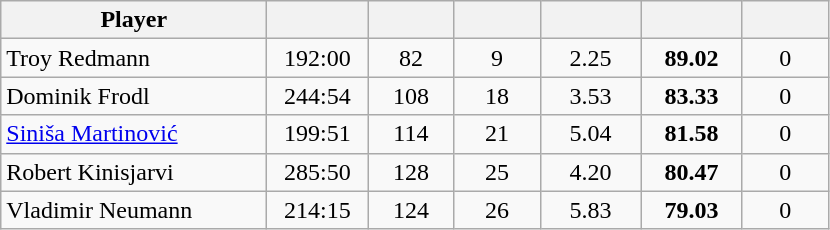<table class="wikitable sortable" style="text-align:center;">
<tr>
<th width="170px">Player</th>
<th width="60px"></th>
<th width="50px"></th>
<th width="50px"></th>
<th width="60px"></th>
<th width="60px"></th>
<th width="50px"></th>
</tr>
<tr>
<td align="left"> Troy Redmann</td>
<td>192:00</td>
<td>82</td>
<td>9</td>
<td>2.25</td>
<td><strong>89.02</strong></td>
<td>0</td>
</tr>
<tr>
<td align="left"> Dominik Frodl</td>
<td>244:54</td>
<td>108</td>
<td>18</td>
<td>3.53</td>
<td><strong>83.33</strong></td>
<td>0</td>
</tr>
<tr>
<td align="left"> <a href='#'>Siniša Martinović</a></td>
<td>199:51</td>
<td>114</td>
<td>21</td>
<td>5.04</td>
<td><strong>81.58</strong></td>
<td>0</td>
</tr>
<tr>
<td align="left"> Robert Kinisjarvi</td>
<td>285:50</td>
<td>128</td>
<td>25</td>
<td>4.20</td>
<td><strong>80.47</strong></td>
<td>0</td>
</tr>
<tr>
<td align="left"> Vladimir Neumann</td>
<td>214:15</td>
<td>124</td>
<td>26</td>
<td>5.83</td>
<td><strong>79.03</strong></td>
<td>0</td>
</tr>
</table>
